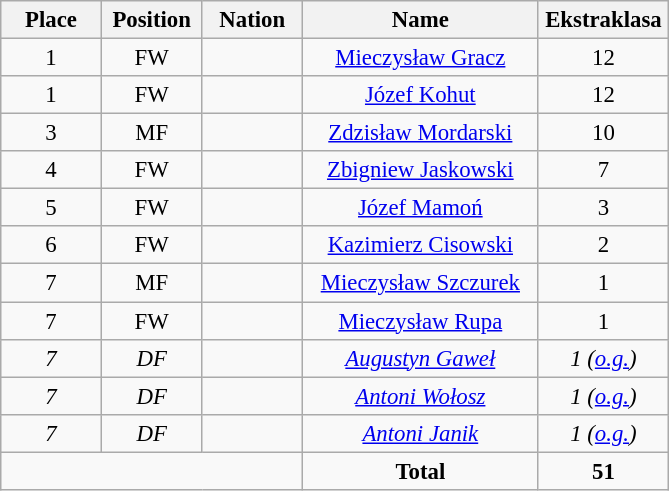<table class="wikitable" style="font-size: 95%; text-align: center;">
<tr>
<th width=60>Place</th>
<th width=60>Position</th>
<th width=60>Nation</th>
<th width=150>Name</th>
<th width=80>Ekstraklasa</th>
</tr>
<tr>
<td>1</td>
<td>FW</td>
<td></td>
<td><a href='#'>Mieczysław Gracz</a></td>
<td>12</td>
</tr>
<tr>
<td>1</td>
<td>FW</td>
<td></td>
<td><a href='#'>Józef Kohut</a></td>
<td>12</td>
</tr>
<tr>
<td>3</td>
<td>MF</td>
<td></td>
<td><a href='#'>Zdzisław Mordarski</a></td>
<td>10</td>
</tr>
<tr>
<td>4</td>
<td>FW</td>
<td></td>
<td><a href='#'>Zbigniew Jaskowski</a></td>
<td>7</td>
</tr>
<tr>
<td>5</td>
<td>FW</td>
<td></td>
<td><a href='#'>Józef Mamoń</a></td>
<td>3</td>
</tr>
<tr>
<td>6</td>
<td>FW</td>
<td></td>
<td><a href='#'>Kazimierz Cisowski</a></td>
<td>2</td>
</tr>
<tr>
<td>7</td>
<td>MF</td>
<td></td>
<td><a href='#'>Mieczysław Szczurek</a></td>
<td>1</td>
</tr>
<tr>
<td>7</td>
<td>FW</td>
<td></td>
<td><a href='#'>Mieczysław Rupa</a></td>
<td>1</td>
</tr>
<tr>
<td><em>7</em></td>
<td><em>DF</em></td>
<td></td>
<td><em><a href='#'>Augustyn Gaweł</a></em></td>
<td><em>1 (<a href='#'>o.g.</a>)</em></td>
</tr>
<tr>
<td><em>7</em></td>
<td><em>DF</em></td>
<td></td>
<td><em><a href='#'>Antoni Wołosz</a></em></td>
<td><em>1 (<a href='#'>o.g.</a>)</em></td>
</tr>
<tr>
<td><em>7</em></td>
<td><em>DF</em></td>
<td></td>
<td><em><a href='#'>Antoni Janik</a></em></td>
<td><em>1 (<a href='#'>o.g.</a>)</em></td>
</tr>
<tr>
<td colspan="3"></td>
<td><strong>Total</strong></td>
<td><strong>51</strong></td>
</tr>
</table>
